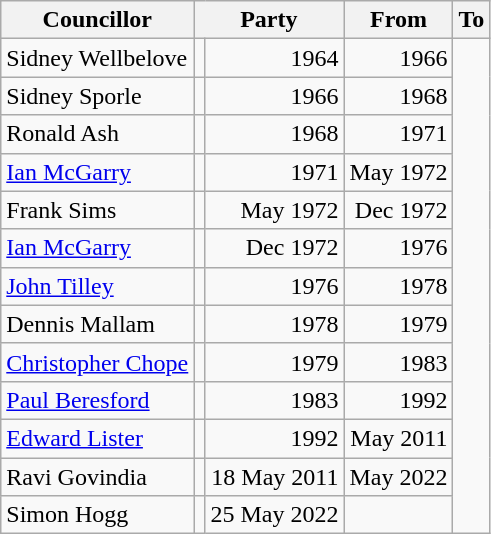<table class=wikitable>
<tr>
<th>Councillor</th>
<th colspan=2>Party</th>
<th>From</th>
<th>To</th>
</tr>
<tr>
<td>Sidney Wellbelove</td>
<td></td>
<td align=right>1964</td>
<td align=right>1966</td>
</tr>
<tr>
<td>Sidney Sporle</td>
<td></td>
<td align=right>1966</td>
<td align=right>1968</td>
</tr>
<tr>
<td>Ronald Ash</td>
<td></td>
<td align=right>1968</td>
<td align=right>1971</td>
</tr>
<tr>
<td><a href='#'>Ian McGarry</a></td>
<td></td>
<td align=right>1971</td>
<td align=right>May 1972</td>
</tr>
<tr>
<td>Frank Sims</td>
<td></td>
<td align=right>May 1972</td>
<td align=right>Dec 1972</td>
</tr>
<tr>
<td><a href='#'>Ian McGarry</a></td>
<td></td>
<td align=right>Dec 1972</td>
<td align=right>1976</td>
</tr>
<tr>
<td><a href='#'>John Tilley</a></td>
<td></td>
<td align=right>1976</td>
<td align=right>1978</td>
</tr>
<tr>
<td>Dennis Mallam</td>
<td></td>
<td align=right>1978</td>
<td align=right>1979</td>
</tr>
<tr>
<td><a href='#'>Christopher Chope</a></td>
<td></td>
<td align=right>1979</td>
<td align=right>1983</td>
</tr>
<tr>
<td><a href='#'>Paul Beresford</a></td>
<td></td>
<td align=right>1983</td>
<td align=right>1992</td>
</tr>
<tr>
<td><a href='#'>Edward Lister</a></td>
<td></td>
<td align=right>1992</td>
<td align=right>May 2011</td>
</tr>
<tr>
<td>Ravi Govindia</td>
<td></td>
<td align=right>18 May 2011</td>
<td align=right>May 2022</td>
</tr>
<tr>
<td>Simon Hogg</td>
<td></td>
<td align=right>25 May 2022</td>
<td></td>
</tr>
</table>
